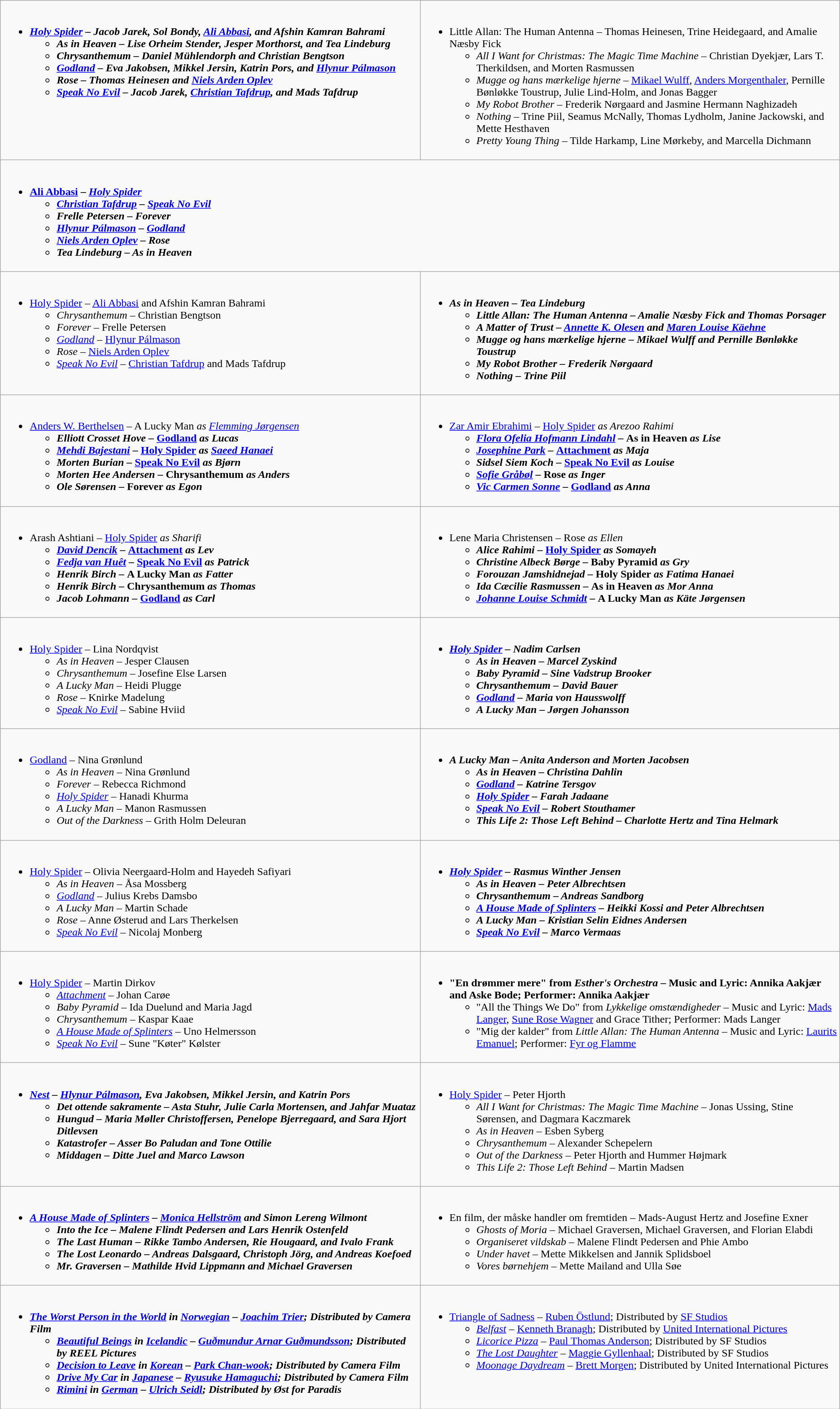<table class=wikitable style="width="100%">
<tr>
<td valign="top" width="50%"><br><ul><li><strong><em><a href='#'>Holy Spider</a><em> – Jacob Jarek, Sol Bondy, <a href='#'>Ali Abbasi</a>, and Afshin Kamran Bahrami<strong><ul><li></em>As in Heaven<em> – Lise Orheim Stender, Jesper Morthorst, and Tea Lindeburg</li><li></em>Chrysanthemum<em> – Daniel Mühlendorph and Christian Bengtson</li><li></em><a href='#'>Godland</a><em> – Eva Jakobsen, Mikkel Jersin, Katrin Pors, and <a href='#'>Hlynur Pálmason</a></li><li></em>Rose<em> – Thomas Heinesen and <a href='#'>Niels Arden Oplev</a></li><li></em><a href='#'>Speak No Evil</a><em> – Jacob Jarek, <a href='#'>Christian Tafdrup</a>, and Mads Tafdrup</li></ul></li></ul></td>
<td valign="top" width="50%"><br><ul><li></em></strong>Little Allan: The Human Antenna</em> – Thomas Heinesen, Trine Heidegaard, and Amalie Næsby Fick</strong><ul><li><em>All I Want for Christmas: The Magic Time Machine</em> – Christian Dyekjær, Lars T. Therkildsen, and Morten Rasmussen</li><li><em>Mugge og hans mærkelige hjerne</em> – <a href='#'>Mikael Wulff</a>, <a href='#'>Anders Morgenthaler</a>, Pernille Bønløkke Toustrup, Julie Lind-Holm, and Jonas Bagger</li><li><em>My Robot Brother</em> – Frederik Nørgaard and Jasmine Hermann Naghizadeh</li><li><em>Nothing</em> – Trine Piil, Seamus McNally, Thomas Lydholm, Janine Jackowski, and Mette Hesthaven</li><li><em>Pretty Young Thing</em> – Tilde Harkamp, Line Mørkeby, and Marcella Dichmann</li></ul></li></ul></td>
</tr>
<tr>
<td valign="top" width="50%" colspan="2"><br><ul><li><strong><a href='#'>Ali Abbasi</a> – <em><a href='#'>Holy Spider</a><strong><em><ul><li><a href='#'>Christian Tafdrup</a> – </em><a href='#'>Speak No Evil</a><em></li><li>Frelle Petersen – </em>Forever<em></li><li><a href='#'>Hlynur Pálmason</a> – </em><a href='#'>Godland</a><em></li><li><a href='#'>Niels Arden Oplev</a> – </em>Rose<em></li><li>Tea Lindeburg – </em>As in Heaven<em></li></ul></li></ul></td>
</tr>
<tr>
<td valign="top" width="50%"><br><ul><li></em></strong><a href='#'>Holy Spider</a></em> – <a href='#'>Ali Abbasi</a> and Afshin Kamran Bahrami</strong><ul><li><em>Chrysanthemum</em> – Christian Bengtson</li><li><em>Forever</em> – Frelle Petersen</li><li><em><a href='#'>Godland</a></em> – <a href='#'>Hlynur Pálmason</a></li><li><em>Rose</em> – <a href='#'>Niels Arden Oplev</a></li><li><em><a href='#'>Speak No Evil</a></em> – <a href='#'>Christian Tafdrup</a> and Mads Tafdrup</li></ul></li></ul></td>
<td valign="top" width="50%"><br><ul><li><strong><em>As in Heaven<em> – Tea Lindeburg<strong><ul><li></em>Little Allan: The Human Antenna<em> – Amalie Næsby Fick and Thomas Porsager</li><li></em>A Matter of Trust<em> – <a href='#'>Annette K. Olesen</a> and <a href='#'>Maren Louise Käehne</a></li><li></em>Mugge og hans mærkelige hjerne<em> – Mikael Wulff and Pernille Bønløkke Toustrup</li><li></em>My Robot Brother<em> – Frederik Nørgaard</li><li></em>Nothing<em> – Trine Piil</li></ul></li></ul></td>
</tr>
<tr>
<td valign="top" width="50%"><br><ul><li></strong><a href='#'>Anders W. Berthelsen</a> – </em>A Lucky Man<em> as <a href='#'>Flemming Jørgensen</a><strong><ul><li>Elliott Crosset Hove – </em><a href='#'>Godland</a><em> as Lucas</li><li><a href='#'>Mehdi Bajestani</a> – </em><a href='#'>Holy Spider</a><em> as <a href='#'>Saeed Hanaei</a></li><li>Morten Burian – </em><a href='#'>Speak No Evil</a><em> as Bjørn</li><li>Morten Hee Andersen – </em>Chrysanthemum<em> as Anders</li><li>Ole Sørensen – </em>Forever<em> as Egon</li></ul></li></ul></td>
<td valign="top" width="50%"><br><ul><li></strong><a href='#'>Zar Amir Ebrahimi</a> – </em><a href='#'>Holy Spider</a><em> as Arezoo Rahimi<strong><ul><li><a href='#'>Flora Ofelia Hofmann Lindahl</a> – </em>As in Heaven<em> as Lise</li><li><a href='#'>Josephine Park</a> – </em><a href='#'>Attachment</a><em> as Maja</li><li>Sidsel Siem Koch – </em><a href='#'>Speak No Evil</a><em> as Louise</li><li><a href='#'>Sofie Gråbøl</a> – </em>Rose<em> as Inger</li><li><a href='#'>Vic Carmen Sonne</a> – </em><a href='#'>Godland</a><em> as Anna</li></ul></li></ul></td>
</tr>
<tr>
<td valign="top" width="50%"><br><ul><li></strong>Arash Ashtiani – </em><a href='#'>Holy Spider</a><em> as Sharifi<strong><ul><li><a href='#'>David Dencik</a> – </em><a href='#'>Attachment</a><em> as Lev</li><li><a href='#'>Fedja van Huêt</a> – </em><a href='#'>Speak No Evil</a><em> as Patrick</li><li>Henrik Birch – </em>A Lucky Man<em> as Fatter</li><li>Henrik Birch – </em>Chrysanthemum<em> as Thomas</li><li>Jacob Lohmann – </em><a href='#'>Godland</a><em> as Carl</li></ul></li></ul></td>
<td valign="top" width="50%"><br><ul><li></strong>Lene Maria Christensen – </em>Rose<em> as Ellen<strong><ul><li>Alice Rahimi – </em><a href='#'>Holy Spider</a><em> as Somayeh</li><li>Christine Albeck Børge – </em>Baby Pyramid<em> as Gry</li><li>Forouzan Jamshidnejad – </em>Holy Spider<em> as Fatima Hanaei</li><li>Ida Cæcilie Rasmussen – </em>As in Heaven<em> as Mor Anna</li><li><a href='#'>Johanne Louise Schmidt</a> – </em>A Lucky Man<em> as Käte Jørgensen</li></ul></li></ul></td>
</tr>
<tr>
<td valign="top" width="50%"><br><ul><li></em></strong><a href='#'>Holy Spider</a></em> – Lina Nordqvist</strong><ul><li><em>As in Heaven</em> – Jesper Clausen</li><li><em>Chrysanthemum</em> – Josefine Else Larsen</li><li><em>A Lucky Man</em> – Heidi Plugge</li><li><em>Rose</em> – Knirke Madelung</li><li><em><a href='#'>Speak No Evil</a></em> – Sabine Hviid</li></ul></li></ul></td>
<td valign="top" width="50%"><br><ul><li><strong><em><a href='#'>Holy Spider</a><em> – Nadim Carlsen<strong><ul><li></em>As in Heaven<em> – Marcel Zyskind</li><li></em>Baby Pyramid<em> – Sine Vadstrup Brooker</li><li></em>Chrysanthemum<em> – David Bauer</li><li></em><a href='#'>Godland</a><em> – Maria von Hausswolff</li><li></em>A Lucky Man<em> – Jørgen Johansson</li></ul></li></ul></td>
</tr>
<tr>
<td valign="top" width="50%"><br><ul><li></em></strong><a href='#'>Godland</a></em> – Nina Grønlund</strong><ul><li><em>As in Heaven</em> – Nina Grønlund</li><li><em>Forever</em> – Rebecca Richmond</li><li><em><a href='#'>Holy Spider</a></em> – Hanadi Khurma</li><li><em>A Lucky Man</em> – Manon Rasmussen</li><li><em>Out of the Darkness</em> – Grith Holm Deleuran</li></ul></li></ul></td>
<td valign="top" width="50%"><br><ul><li><strong><em>A Lucky Man<em> – Anita Anderson and Morten Jacobsen<strong><ul><li></em>As in Heaven<em> – Christina Dahlin</li><li></em><a href='#'>Godland</a><em> – Katrine Tersgov</li><li></em><a href='#'>Holy Spider</a><em> – Farah Jadaane</li><li></em><a href='#'>Speak No Evil</a><em> – Robert Stouthamer</li><li></em>This Life 2: Those Left Behind<em> – Charlotte Hertz and Tina Helmark</li></ul></li></ul></td>
</tr>
<tr>
<td valign="top" width="50%"><br><ul><li></em></strong><a href='#'>Holy Spider</a></em> – Olivia Neergaard-Holm and Hayedeh Safiyari</strong><ul><li><em>As in Heaven</em> – Åsa Mossberg</li><li><em><a href='#'>Godland</a></em> – Julius Krebs Damsbo</li><li><em>A Lucky Man</em> – Martin Schade</li><li><em>Rose</em> – Anne Østerud and Lars Therkelsen</li><li><em><a href='#'>Speak No Evil</a></em> – Nicolaj Monberg</li></ul></li></ul></td>
<td valign="top" width="50%"><br><ul><li><strong><em><a href='#'>Holy Spider</a><em> – Rasmus Winther Jensen<strong><ul><li></em>As in Heaven<em> – Peter Albrechtsen</li><li></em>Chrysanthemum<em> – Andreas Sandborg</li><li></em><a href='#'>A House Made of Splinters</a><em> – Heikki Kossi and Peter Albrechtsen</li><li></em>A Lucky Man<em> – Kristian Selin Eidnes Andersen</li><li></em><a href='#'>Speak No Evil</a><em> – Marco Vermaas</li></ul></li></ul></td>
</tr>
<tr>
<td valign="top" width="50%"><br><ul><li></em></strong><a href='#'>Holy Spider</a></em> – Martin Dirkov</strong><ul><li><em><a href='#'>Attachment</a></em> – Johan Carøe</li><li><em>Baby Pyramid</em> – Ida Duelund and Maria Jagd</li><li><em>Chrysanthemum</em> – Kaspar Kaae</li><li><em><a href='#'>A House Made of Splinters</a></em> – Uno Helmersson</li><li><em><a href='#'>Speak No Evil</a></em> – Sune "Køter" Kølster</li></ul></li></ul></td>
<td valign="top" width="50%"><br><ul><li><strong>"En drømmer mere" from <em>Esther's Orchestra</em> – Music and Lyric: Annika Aakjær and Aske Bode; Performer: Annika Aakjær</strong><ul><li>"All the Things We Do" from <em>Lykkelige omstændigheder</em> – Music and Lyric: <a href='#'>Mads Langer</a>, <a href='#'>Sune Rose Wagner</a> and Grace Tither; Performer: Mads Langer</li><li>"Mig der kalder" from <em>Little Allan: The Human Antenna</em> – Music and Lyric: <a href='#'>Laurits Emanuel</a>; Performer: <a href='#'>Fyr og Flamme</a></li></ul></li></ul></td>
</tr>
<tr>
<td valign="top" width="50%"><br><ul><li><strong><em><a href='#'>Nest</a><em> – <a href='#'>Hlynur Pálmason</a>, Eva Jakobsen, Mikkel Jersin, and Katrin Pors<strong><ul><li></em>Det ottende sakramente<em> – Asta Stuhr, Julie Carla Mortensen, and Jahfar Muataz</li><li></em>Hungud<em> – Maria Møller Christoffersen, Penelope Bjerregaard, and Sara Hjort Ditlevsen</li><li></em>Katastrofer<em> – Asser Bo Paludan and Tone Ottilie</li><li></em>Middagen<em> – Ditte Juel and Marco Lawson</li></ul></li></ul></td>
<td valign="top" width="50%"><br><ul><li></em></strong><a href='#'>Holy Spider</a></em> – Peter Hjorth</strong><ul><li><em>All I Want for Christmas: The Magic Time Machine</em> – Jonas Ussing, Stine Sørensen, and Dagmara Kaczmarek</li><li><em>As in Heaven</em> – Esben Syberg</li><li><em>Chrysanthemum</em> – Alexander Schepelern</li><li><em>Out of the Darkness</em> – Peter Hjorth and Hummer Højmark</li><li><em>This Life 2: Those Left Behind</em> – Martin Madsen</li></ul></li></ul></td>
</tr>
<tr>
<td valign="top" width="50%"><br><ul><li><strong><em><a href='#'>A House Made of Splinters</a><em> – <a href='#'>Monica Hellström</a> and Simon Lereng Wilmont<strong><ul><li></em>Into the Ice<em> – Malene Flindt Pedersen and Lars Henrik Ostenfeld</li><li></em>The Last Human<em> – Rikke Tambo Andersen, Rie Hougaard, and Ivalo Frank</li><li></em>The Lost Leonardo<em> – Andreas Dalsgaard, Christoph Jörg, and Andreas Koefoed</li><li></em>Mr. Graversen<em> – Mathilde Hvid Lippmann and Michael Graversen</li></ul></li></ul></td>
<td valign="top" width="50%"><br><ul><li></em></strong>En film, der måske handler om fremtiden</em> – Mads-August Hertz and Josefine Exner</strong><ul><li><em>Ghosts of Moria</em> – Michael Graversen, Michael Graversen, and Florian Elabdi</li><li><em>Organiseret vildskab</em> – Malene Flindt Pedersen and Phie Ambo</li><li><em>Under havet</em> – Mette Mikkelsen and Jannik Splidsboel</li><li><em>Vores børnehjem</em> – Mette Mailand and Ulla Søe</li></ul></li></ul></td>
</tr>
<tr>
<td valign="top" width="50%"><br><ul><li><strong><em><a href='#'>The Worst Person in the World</a><em> in <a href='#'>Norwegian</a> – <a href='#'>Joachim Trier</a>; Distributed by Camera Film<strong><ul><li></em><a href='#'>Beautiful Beings</a><em> in <a href='#'>Icelandic</a> – <a href='#'>Guðmundur Arnar Guðmundsson</a>; Distributed by REEL Pictures</li><li></em><a href='#'>Decision to Leave</a><em> in <a href='#'>Korean</a> – <a href='#'>Park Chan-wook</a>; Distributed by Camera Film</li><li></em><a href='#'>Drive My Car</a><em> in <a href='#'>Japanese</a> – <a href='#'>Ryusuke Hamaguchi</a>; Distributed by Camera Film</li><li></em><a href='#'>Rimini</a><em> in <a href='#'>German</a> – <a href='#'>Ulrich Seidl</a>; Distributed by Øst for Paradis</li></ul></li></ul></td>
<td valign="top" width="50%"><br><ul><li></em></strong><a href='#'>Triangle of Sadness</a></em> – <a href='#'>Ruben Östlund</a>; Distributed by <a href='#'>SF Studios</a></strong><ul><li><em><a href='#'>Belfast</a></em> – <a href='#'>Kenneth Branagh</a>; Distributed by <a href='#'>United International Pictures</a></li><li><em><a href='#'>Licorice Pizza</a></em> – <a href='#'>Paul Thomas Anderson</a>; Distributed by SF Studios</li><li><em><a href='#'>The Lost Daughter</a></em> – <a href='#'>Maggie Gyllenhaal</a>; Distributed by SF Studios</li><li><em><a href='#'>Moonage Daydream</a></em> – <a href='#'>Brett Morgen</a>; Distributed by United International Pictures</li></ul></li></ul></td>
</tr>
</table>
